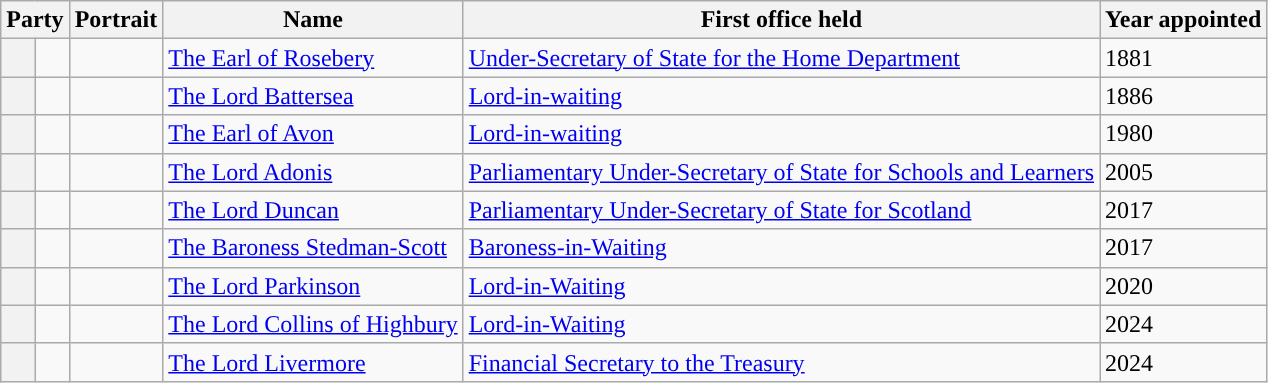<table class="wikitable sortable">
<tr>
<th colspan=2>Party</th>
<th>Portrait</th>
<th>Name</th>
<th>First office held</th>
<th>Year appointed</th>
</tr>
<tr>
<th style="background-color: "></th>
<td></td>
<td></td>
<td><a href='#'>The Earl of Rosebery</a></td>
<td><a href='#'>Under-Secretary of State for the Home Department</a></td>
<td>1881</td>
</tr>
<tr>
<th style="background-color: "></th>
<td></td>
<td></td>
<td><a href='#'>The Lord Battersea</a></td>
<td><a href='#'>Lord-in-waiting</a></td>
<td>1886</td>
</tr>
<tr>
<th style="background-color: "></th>
<td></td>
<td></td>
<td><a href='#'>The Earl of Avon</a></td>
<td><a href='#'>Lord-in-waiting</a></td>
<td>1980</td>
</tr>
<tr>
<th style="background-color: "></th>
<td></td>
<td></td>
<td><a href='#'>The Lord Adonis</a></td>
<td><a href='#'>Parliamentary Under-Secretary of State for Schools and Learners</a></td>
<td>2005</td>
</tr>
<tr>
<th style="background-color: "></th>
<td></td>
<td></td>
<td><a href='#'>The Lord Duncan</a></td>
<td><a href='#'>Parliamentary Under-Secretary of State for Scotland</a></td>
<td>2017</td>
</tr>
<tr>
<th style="background-color: "></th>
<td></td>
<td></td>
<td><a href='#'>The Baroness Stedman-Scott</a></td>
<td><a href='#'>Baroness-in-Waiting</a></td>
<td>2017</td>
</tr>
<tr>
<th style="background-color: "></th>
<td></td>
<td></td>
<td><a href='#'>The Lord Parkinson</a></td>
<td><a href='#'>Lord-in-Waiting</a></td>
<td>2020</td>
</tr>
<tr>
<th style="background-color: "></th>
<td></td>
<td></td>
<td><a href='#'>The Lord Collins of Highbury</a></td>
<td><a href='#'>Lord-in-Waiting</a></td>
<td>2024</td>
</tr>
<tr>
<th style="background-color: "></th>
<td></td>
<td></td>
<td><a href='#'>The Lord Livermore</a></td>
<td><a href='#'>Financial Secretary to the Treasury</a></td>
<td>2024</td>
</tr>
</table>
